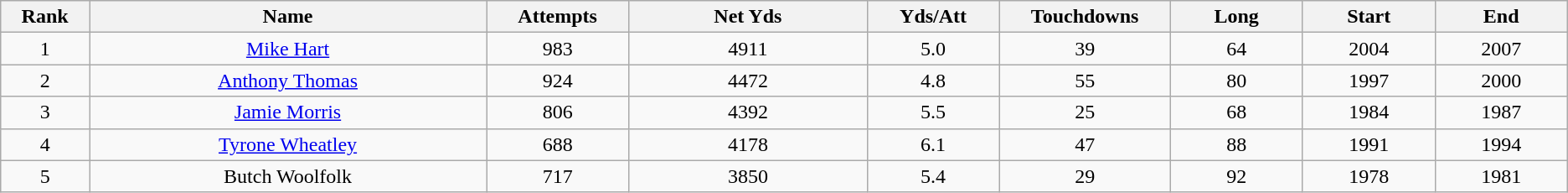<table class="wikitable sortable">
<tr>
<th width="3%">Rank</th>
<th width="15%">Name</th>
<th width="5%">Attempts</th>
<th width="9%">Net Yds</th>
<th width="5%">Yds/Att</th>
<th width="5%">Touchdowns</th>
<th width="5%">Long</th>
<th width="5%">Start</th>
<th width="5%">End</th>
</tr>
<tr align="center">
<td>1</td>
<td><a href='#'>Mike Hart</a></td>
<td>983</td>
<td>4911</td>
<td>5.0</td>
<td>39</td>
<td>64</td>
<td>2004</td>
<td>2007</td>
</tr>
<tr align="center">
<td>2</td>
<td><a href='#'>Anthony Thomas</a></td>
<td>924</td>
<td>4472</td>
<td>4.8</td>
<td>55</td>
<td>80</td>
<td>1997</td>
<td>2000</td>
</tr>
<tr align="center">
<td>3</td>
<td><a href='#'>Jamie Morris</a></td>
<td>806</td>
<td>4392</td>
<td>5.5</td>
<td>25</td>
<td>68</td>
<td>1984</td>
<td>1987</td>
</tr>
<tr align="center">
<td>4</td>
<td><a href='#'>Tyrone Wheatley</a></td>
<td>688</td>
<td>4178</td>
<td>6.1</td>
<td>47</td>
<td>88</td>
<td>1991</td>
<td>1994</td>
</tr>
<tr align="center">
<td>5</td>
<td>Butch Woolfolk</td>
<td>717</td>
<td>3850</td>
<td>5.4</td>
<td>29</td>
<td>92</td>
<td>1978</td>
<td>1981</td>
</tr>
</table>
